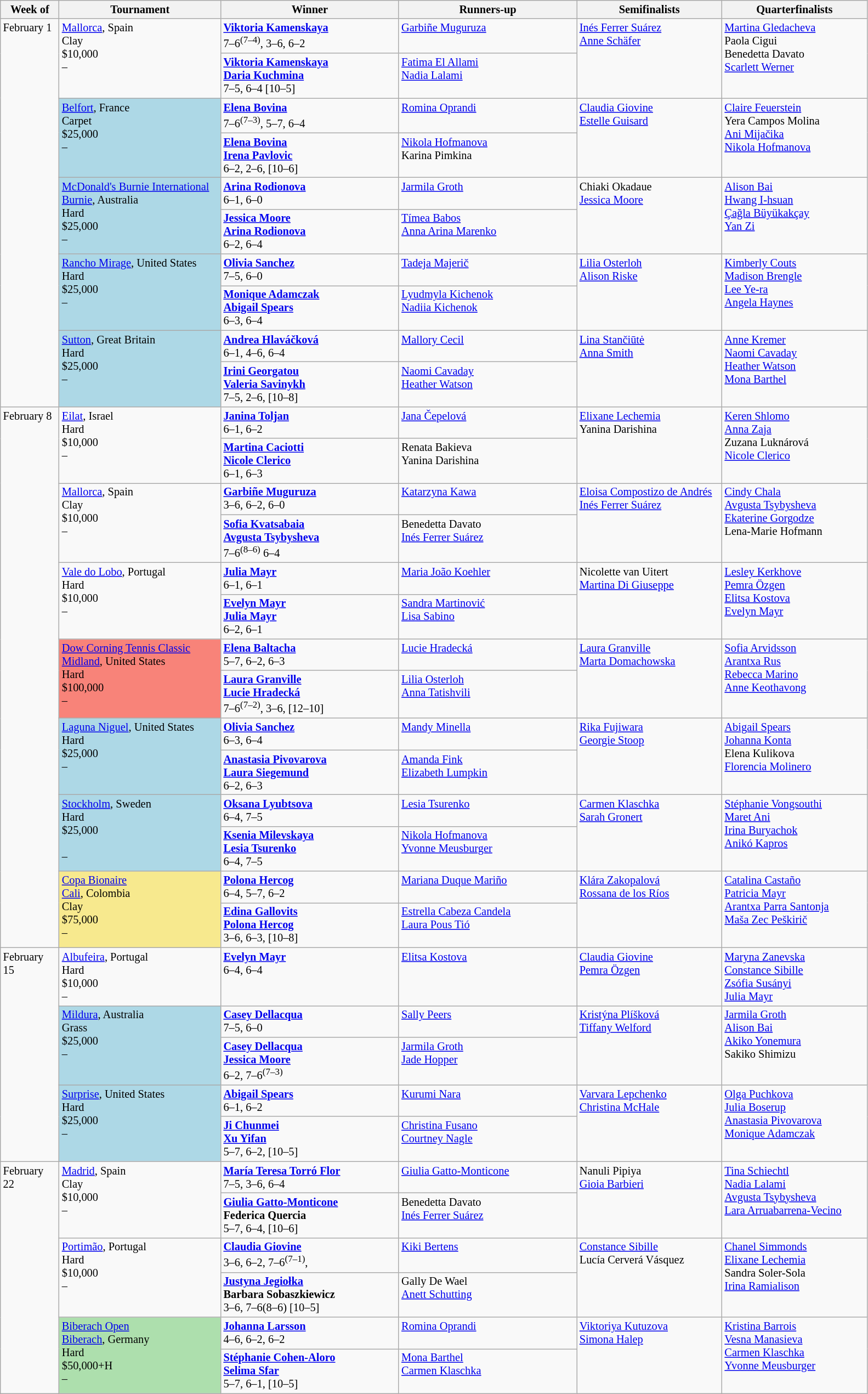<table class="wikitable" style="font-size:85%;">
<tr>
<th width="65">Week of</th>
<th width="190">Tournament</th>
<th width="210">Winner</th>
<th width="210">Runners-up</th>
<th width="170">Semifinalists</th>
<th width="170">Quarterfinalists</th>
</tr>
<tr valign=top>
<td rowspan=10>February 1</td>
<td rowspan=2><a href='#'>Mallorca</a>, Spain <br> Clay <br> $10,000 <br>  – </td>
<td> <strong><a href='#'>Viktoria Kamenskaya</a></strong> <br> 7–6<sup>(7–4)</sup>, 3–6, 6–2</td>
<td> <a href='#'>Garbiñe Muguruza</a></td>
<td rowspan=2> <a href='#'>Inés Ferrer Suárez</a> <br>  <a href='#'>Anne Schäfer</a></td>
<td rowspan=2> <a href='#'>Martina Gledacheva</a> <br>  Paola Cigui <br>  Benedetta Davato <br>  <a href='#'>Scarlett Werner</a></td>
</tr>
<tr valign=top>
<td> <strong><a href='#'>Viktoria Kamenskaya</a></strong><br> <strong><a href='#'>Daria Kuchmina</a></strong> <br> 7–5, 6–4 [10–5]</td>
<td> <a href='#'>Fatima El Allami</a><br> <a href='#'>Nadia Lalami</a></td>
</tr>
<tr valign=top>
<td rowspan=2 bgcolor=lightblue><a href='#'>Belfort</a>, France <br> Carpet <br> $25,000 <br>  – </td>
<td> <strong><a href='#'>Elena Bovina</a></strong> <br> 7–6<sup>(7–3)</sup>, 5–7, 6–4</td>
<td> <a href='#'>Romina Oprandi</a></td>
<td rowspan=2> <a href='#'>Claudia Giovine</a> <br>  <a href='#'>Estelle Guisard</a></td>
<td rowspan=2> <a href='#'>Claire Feuerstein</a> <br>  Yera Campos Molina <br>  <a href='#'>Ani Mijačika</a> <br>  <a href='#'>Nikola Hofmanova</a></td>
</tr>
<tr valign=top>
<td> <strong><a href='#'>Elena Bovina</a></strong><br> <strong><a href='#'>Irena Pavlovic</a></strong> <br> 6–2, 2–6, [10–6]</td>
<td> <a href='#'>Nikola Hofmanova</a><br> Karina Pimkina</td>
</tr>
<tr valign=top>
<td rowspan=2 bgcolor=lightblue><a href='#'>McDonald's Burnie International</a> <br> <a href='#'>Burnie</a>, Australia <br> Hard <br> $25,000 <br>  – </td>
<td> <strong><a href='#'>Arina Rodionova</a></strong> <br> 6–1, 6–0</td>
<td> <a href='#'>Jarmila Groth</a></td>
<td rowspan=2> Chiaki Okadaue <br>  <a href='#'>Jessica Moore</a></td>
<td rowspan=2> <a href='#'>Alison Bai</a> <br>  <a href='#'>Hwang I-hsuan</a> <br>  <a href='#'>Çağla Büyükakçay</a> <br>  <a href='#'>Yan Zi</a></td>
</tr>
<tr valign=top>
<td> <strong><a href='#'>Jessica Moore</a></strong><br> <strong><a href='#'>Arina Rodionova</a></strong> <br> 6–2, 6–4</td>
<td> <a href='#'>Tímea Babos</a><br> <a href='#'>Anna Arina Marenko</a></td>
</tr>
<tr valign=top>
<td rowspan=2 bgcolor=lightblue><a href='#'>Rancho Mirage</a>, United States <br> Hard <br> $25,000 <br>  – </td>
<td> <strong><a href='#'>Olivia Sanchez</a></strong> <br> 7–5, 6–0</td>
<td> <a href='#'>Tadeja Majerič</a></td>
<td rowspan=2> <a href='#'>Lilia Osterloh</a> <br>  <a href='#'>Alison Riske</a></td>
<td rowspan=2> <a href='#'>Kimberly Couts</a> <br>  <a href='#'>Madison Brengle</a> <br>  <a href='#'>Lee Ye-ra</a> <br>  <a href='#'>Angela Haynes</a></td>
</tr>
<tr valign=top>
<td> <strong><a href='#'>Monique Adamczak</a></strong><br> <strong><a href='#'>Abigail Spears</a></strong> <br> 6–3, 6–4</td>
<td> <a href='#'>Lyudmyla Kichenok</a><br> <a href='#'>Nadiia Kichenok</a></td>
</tr>
<tr valign=top>
<td rowspan=2 bgcolor=lightblue><a href='#'>Sutton</a>, Great Britain <br> Hard <br> $25,000 <br>  – </td>
<td> <strong><a href='#'>Andrea Hlaváčková</a></strong> <br> 6–1, 4–6, 6–4</td>
<td> <a href='#'>Mallory Cecil</a></td>
<td rowspan=2> <a href='#'>Lina Stančiūtė</a> <br>  <a href='#'>Anna Smith</a></td>
<td rowspan=2> <a href='#'>Anne Kremer</a> <br>  <a href='#'>Naomi Cavaday</a> <br>  <a href='#'>Heather Watson</a> <br>  <a href='#'>Mona Barthel</a></td>
</tr>
<tr valign=top>
<td> <strong><a href='#'>Irini Georgatou</a></strong><br> <strong><a href='#'>Valeria Savinykh</a></strong> <br> 7–5, 2–6, [10–8]</td>
<td> <a href='#'>Naomi Cavaday</a><br> <a href='#'>Heather Watson</a></td>
</tr>
<tr valign=top>
<td rowspan=14>February 8</td>
<td rowspan=2><a href='#'>Eilat</a>, Israel <br> Hard <br> $10,000 <br>  – </td>
<td> <strong><a href='#'>Janina Toljan</a></strong> <br> 6–1, 6–2</td>
<td> <a href='#'>Jana Čepelová</a></td>
<td rowspan=2> <a href='#'>Elixane Lechemia</a> <br>  Yanina Darishina</td>
<td rowspan=2> <a href='#'>Keren Shlomo</a> <br>  <a href='#'>Anna Zaja</a> <br>  Zuzana Luknárová <br>  <a href='#'>Nicole Clerico</a></td>
</tr>
<tr valign=top>
<td> <strong><a href='#'>Martina Caciotti</a></strong><br> <strong><a href='#'>Nicole Clerico</a></strong> <br> 6–1, 6–3</td>
<td> Renata Bakieva<br> Yanina Darishina</td>
</tr>
<tr valign=top>
<td rowspan=2><a href='#'>Mallorca</a>, Spain <br> Clay <br> $10,000 <br>  – </td>
<td> <strong><a href='#'>Garbiñe Muguruza</a></strong> <br> 3–6, 6–2, 6–0</td>
<td> <a href='#'>Katarzyna Kawa</a></td>
<td rowspan=2> <a href='#'>Eloisa Compostizo de Andrés</a> <br>  <a href='#'>Inés Ferrer Suárez</a></td>
<td rowspan=2> <a href='#'>Cindy Chala</a> <br>  <a href='#'>Avgusta Tsybysheva</a> <br>  <a href='#'>Ekaterine Gorgodze</a> <br>  Lena-Marie Hofmann</td>
</tr>
<tr valign=top>
<td> <strong><a href='#'>Sofia Kvatsabaia</a></strong><br> <strong><a href='#'>Avgusta Tsybysheva</a></strong> <br> 7–6<sup>(8–6)</sup> 6–4</td>
<td> Benedetta Davato<br> <a href='#'>Inés Ferrer Suárez</a></td>
</tr>
<tr valign=top>
<td rowspan=2><a href='#'>Vale do Lobo</a>, Portugal <br> Hard <br> $10,000 <br>  – </td>
<td> <strong><a href='#'>Julia Mayr</a></strong> <br> 6–1, 6–1</td>
<td> <a href='#'>Maria João Koehler</a></td>
<td rowspan=2> Nicolette van Uitert <br>  <a href='#'>Martina Di Giuseppe</a></td>
<td rowspan=2> <a href='#'>Lesley Kerkhove</a> <br>  <a href='#'>Pemra Özgen</a> <br>  <a href='#'>Elitsa Kostova</a> <br>  <a href='#'>Evelyn Mayr</a></td>
</tr>
<tr valign=top>
<td> <strong><a href='#'>Evelyn Mayr</a></strong><br> <strong><a href='#'>Julia Mayr</a></strong> <br> 6–2, 6–1</td>
<td> <a href='#'>Sandra Martinović</a><br> <a href='#'>Lisa Sabino</a></td>
</tr>
<tr valign=top>
<td rowspan=2 bgcolor="#F88379"><a href='#'>Dow Corning Tennis Classic</a><br> <a href='#'>Midland</a>, United States <br> Hard <br> $100,000 <br>  – </td>
<td> <strong><a href='#'>Elena Baltacha</a></strong> <br> 5–7, 6–2, 6–3</td>
<td> <a href='#'>Lucie Hradecká</a></td>
<td rowspan=2> <a href='#'>Laura Granville</a> <br>  <a href='#'>Marta Domachowska</a></td>
<td rowspan=2> <a href='#'>Sofia Arvidsson</a> <br>  <a href='#'>Arantxa Rus</a> <br>  <a href='#'>Rebecca Marino</a> <br>  <a href='#'>Anne Keothavong</a></td>
</tr>
<tr valign=top>
<td> <strong><a href='#'>Laura Granville</a></strong><br> <strong><a href='#'>Lucie Hradecká</a></strong> <br> 7–6<sup>(7–2)</sup>, 3–6, [12–10]</td>
<td> <a href='#'>Lilia Osterloh</a><br> <a href='#'>Anna Tatishvili</a></td>
</tr>
<tr valign=top>
<td rowspan=2 bgcolor=lightblue><a href='#'>Laguna Niguel</a>, United States <br> Hard <br> $25,000 <br>  – </td>
<td> <strong><a href='#'>Olivia Sanchez</a></strong> <br> 6–3, 6–4</td>
<td> <a href='#'>Mandy Minella</a></td>
<td rowspan=2> <a href='#'>Rika Fujiwara</a> <br>  <a href='#'>Georgie Stoop</a></td>
<td rowspan=2> <a href='#'>Abigail Spears</a> <br>  <a href='#'>Johanna Konta</a> <br>  Elena Kulikova <br>  <a href='#'>Florencia Molinero</a></td>
</tr>
<tr valign=top>
<td> <strong><a href='#'>Anastasia Pivovarova</a></strong><br> <strong><a href='#'>Laura Siegemund</a></strong> <br> 6–2, 6–3</td>
<td> <a href='#'>Amanda Fink</a><br> <a href='#'>Elizabeth Lumpkin</a></td>
</tr>
<tr valign=top>
<td rowspan=2 bgcolor=lightblue><a href='#'>Stockholm</a>, Sweden <br> Hard <br> $25,000 <br><br> – </td>
<td> <strong><a href='#'>Oksana Lyubtsova</a></strong> <br> 6–4, 7–5</td>
<td> <a href='#'>Lesia Tsurenko</a></td>
<td rowspan=2> <a href='#'>Carmen Klaschka</a> <br>  <a href='#'>Sarah Gronert</a></td>
<td rowspan=2> <a href='#'>Stéphanie Vongsouthi</a> <br>  <a href='#'>Maret Ani</a> <br>  <a href='#'>Irina Buryachok</a> <br>  <a href='#'>Anikó Kapros</a></td>
</tr>
<tr valign=top>
<td> <strong><a href='#'>Ksenia Milevskaya</a></strong><br> <strong><a href='#'>Lesia Tsurenko</a></strong> <br> 6–4, 7–5</td>
<td> <a href='#'>Nikola Hofmanova</a><br> <a href='#'>Yvonne Meusburger</a></td>
</tr>
<tr valign=top>
<td rowspan=2 bgcolor="#F7E98E"><a href='#'>Copa Bionaire</a> <br> <a href='#'>Cali</a>, Colombia <br> Clay <br> $75,000 <br>  – </td>
<td> <strong><a href='#'>Polona Hercog</a></strong> <br> 6–4, 5–7, 6–2</td>
<td> <a href='#'>Mariana Duque Mariño</a></td>
<td rowspan=2> <a href='#'>Klára Zakopalová</a> <br>  <a href='#'>Rossana de los Ríos</a></td>
<td rowspan=2> <a href='#'>Catalina Castaño</a> <br>  <a href='#'>Patricia Mayr</a> <br>  <a href='#'>Arantxa Parra Santonja</a> <br>  <a href='#'>Maša Zec Peškirič</a></td>
</tr>
<tr valign=top>
<td> <strong><a href='#'>Edina Gallovits</a></strong><br> <strong><a href='#'>Polona Hercog</a></strong> <br> 3–6, 6–3, [10–8]</td>
<td> <a href='#'>Estrella Cabeza Candela</a><br> <a href='#'>Laura Pous Tió</a></td>
</tr>
<tr valign=top>
<td rowspan=5>February 15</td>
<td><a href='#'>Albufeira</a>, Portugal <br> Hard <br> $10,000 <br>  – </td>
<td><strong> <a href='#'>Evelyn Mayr</a> </strong> <br> 6–4, 6–4</td>
<td> <a href='#'>Elitsa Kostova</a></td>
<td> <a href='#'>Claudia Giovine</a> <br>  <a href='#'>Pemra Özgen</a></td>
<td> <a href='#'>Maryna Zanevska</a> <br>  <a href='#'>Constance Sibille</a> <br>  <a href='#'>Zsófia Susányi</a><br>  <a href='#'>Julia Mayr</a></td>
</tr>
<tr valign=top>
<td rowspan=2 bgcolor=lightblue><a href='#'>Mildura</a>, Australia <br> Grass <br> $25,000 <br>  – </td>
<td><strong> <a href='#'>Casey Dellacqua</a></strong><br> 7–5, 6–0</td>
<td> <a href='#'>Sally Peers</a></td>
<td rowspan=2> <a href='#'>Kristýna Plíšková</a> <br>  <a href='#'>Tiffany Welford</a></td>
<td rowspan=2> <a href='#'>Jarmila Groth</a> <br>  <a href='#'>Alison Bai</a> <br>  <a href='#'>Akiko Yonemura</a><br>  Sakiko Shimizu</td>
</tr>
<tr valign=top>
<td> <strong><a href='#'>Casey Dellacqua</a></strong><br> <strong><a href='#'>Jessica Moore</a></strong> <br> 6–2, 7–6<sup>(7–3)</sup></td>
<td> <a href='#'>Jarmila Groth</a><br> <a href='#'>Jade Hopper</a></td>
</tr>
<tr valign=top>
<td rowspan=2 bgcolor=lightblue><a href='#'>Surprise</a>, United States <br> Hard <br> $25,000 <br>  – </td>
<td> <strong><a href='#'>Abigail Spears</a></strong> <br> 6–1, 6–2</td>
<td> <a href='#'>Kurumi Nara</a></td>
<td rowspan=2> <a href='#'>Varvara Lepchenko</a> <br>  <a href='#'>Christina McHale</a></td>
<td rowspan=2> <a href='#'>Olga Puchkova</a><br>  <a href='#'>Julia Boserup</a> <br>  <a href='#'>Anastasia Pivovarova</a><br>  <a href='#'>Monique Adamczak</a></td>
</tr>
<tr valign=top>
<td> <strong><a href='#'>Ji Chunmei</a></strong><br> <strong><a href='#'>Xu Yifan</a></strong> <br> 5–7, 6–2, [10–5]</td>
<td> <a href='#'>Christina Fusano</a><br> <a href='#'>Courtney Nagle</a></td>
</tr>
<tr valign=top>
<td rowspan=6>February 22</td>
<td rowspan=2><a href='#'>Madrid</a>, Spain <br> Clay <br> $10,000 <br>  – </td>
<td> <strong><a href='#'>María Teresa Torró Flor</a></strong> <br> 7–5, 3–6, 6–4</td>
<td> <a href='#'>Giulia Gatto-Monticone</a></td>
<td rowspan=2> Nanuli Pipiya <br>  <a href='#'>Gioia Barbieri</a></td>
<td rowspan=2> <a href='#'>Tina Schiechtl</a> <br>  <a href='#'>Nadia Lalami</a> <br>  <a href='#'>Avgusta Tsybysheva</a> <br>  <a href='#'>Lara Arruabarrena-Vecino</a></td>
</tr>
<tr valign=top>
<td> <strong><a href='#'>Giulia Gatto-Monticone</a></strong><br> <strong>Federica Quercia</strong> <br> 5–7, 6–4, [10–6]</td>
<td> Benedetta Davato<br> <a href='#'>Inés Ferrer Suárez</a></td>
</tr>
<tr valign=top>
<td rowspan=2><a href='#'>Portimão</a>, Portugal <br> Hard <br> $10,000 <br>  – </td>
<td> <strong><a href='#'>Claudia Giovine</a></strong> <br> 3–6, 6–2, 7–6<sup>(7–1)</sup>,</td>
<td> <a href='#'>Kiki Bertens</a></td>
<td rowspan=2> <a href='#'>Constance Sibille</a> <br>  Lucía Cerverá Vásquez</td>
<td rowspan=2> <a href='#'>Chanel Simmonds</a> <br>  <a href='#'>Elixane Lechemia</a> <br>  Sandra Soler-Sola<br>  <a href='#'>Irina Ramialison</a></td>
</tr>
<tr valign=top>
<td> <strong><a href='#'>Justyna Jegiołka</a></strong><br> <strong>Barbara Sobaszkiewicz</strong> <br> 3–6, 7–6(8–6) [10–5]</td>
<td> Gally De Wael<br> <a href='#'>Anett Schutting</a></td>
</tr>
<tr valign=top>
<td rowspan=2 bgcolor="#ADDFAD"><a href='#'>Biberach Open</a> <br> <a href='#'>Biberach</a>, Germany <br> Hard <br> $50,000+H <br>  – </td>
<td> <strong><a href='#'>Johanna Larsson</a></strong><br> 4–6, 6–2, 6–2</td>
<td> <a href='#'>Romina Oprandi</a></td>
<td rowspan=2> <a href='#'>Viktoriya Kutuzova</a> <br>  <a href='#'>Simona Halep</a></td>
<td rowspan=2> <a href='#'>Kristina Barrois</a> <br>  <a href='#'>Vesna Manasieva</a> <br>  <a href='#'>Carmen Klaschka</a> <br>  <a href='#'>Yvonne Meusburger</a></td>
</tr>
<tr valign=top>
<td> <strong><a href='#'>Stéphanie Cohen-Aloro</a></strong><br> <strong><a href='#'>Selima Sfar</a></strong> <br> 5–7, 6–1, [10–5]</td>
<td> <a href='#'>Mona Barthel</a><br> <a href='#'>Carmen Klaschka</a></td>
</tr>
</table>
